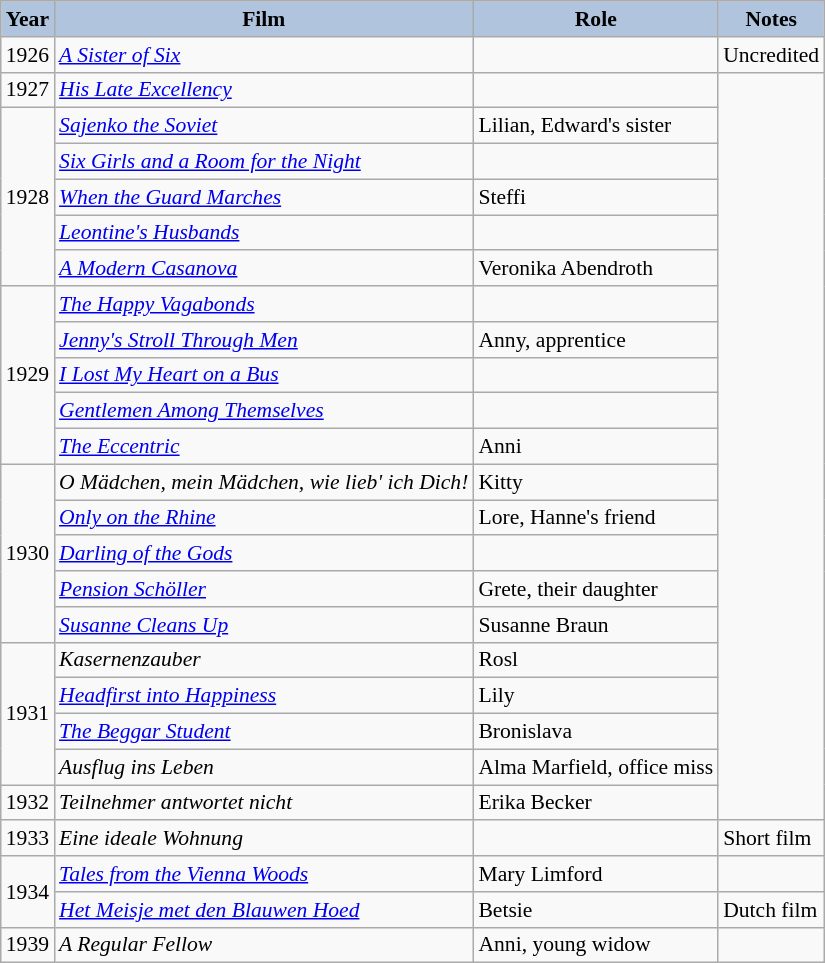<table class="wikitable" style="font-size:90%;">
<tr>
<th style="background:#B0C4DE;">Year</th>
<th style="background:#B0C4DE;">Film</th>
<th style="background:#B0C4DE;">Role</th>
<th style="background:#B0C4DE;">Notes</th>
</tr>
<tr>
<td>1926</td>
<td><em><a href='#'>A Sister of Six</a></em></td>
<td></td>
<td>Uncredited</td>
</tr>
<tr>
<td>1927</td>
<td><em><a href='#'>His Late Excellency</a></em></td>
<td></td>
</tr>
<tr>
<td rowspan=5>1928</td>
<td><em><a href='#'>Sajenko the Soviet</a></em></td>
<td>Lilian, Edward's sister</td>
</tr>
<tr>
<td><em><a href='#'>Six Girls and a Room for the Night</a></em></td>
<td></td>
</tr>
<tr>
<td><em><a href='#'>When the Guard Marches</a></em></td>
<td>Steffi</td>
</tr>
<tr>
<td><em><a href='#'>Leontine's Husbands</a></em></td>
<td></td>
</tr>
<tr>
<td><em><a href='#'>A Modern Casanova</a></em></td>
<td>Veronika Abendroth</td>
</tr>
<tr>
<td rowspan=5>1929</td>
<td><em><a href='#'>The Happy Vagabonds</a></em></td>
<td></td>
</tr>
<tr>
<td><em><a href='#'>Jenny's Stroll Through Men</a></em></td>
<td>Anny, apprentice</td>
</tr>
<tr>
<td><em><a href='#'>I Lost My Heart on a Bus</a></em></td>
<td></td>
</tr>
<tr>
<td><em><a href='#'>Gentlemen Among Themselves</a></em></td>
<td></td>
</tr>
<tr>
<td><em><a href='#'>The Eccentric</a></em></td>
<td>Anni</td>
</tr>
<tr>
<td rowspan=5>1930</td>
<td><em>O Mädchen, mein Mädchen, wie lieb' ich Dich!</em></td>
<td>Kitty</td>
</tr>
<tr>
<td><em><a href='#'>Only on the Rhine</a></em></td>
<td>Lore, Hanne's friend</td>
</tr>
<tr>
<td><em><a href='#'>Darling of the Gods</a></em></td>
<td></td>
</tr>
<tr>
<td><em><a href='#'>Pension Schöller</a></em></td>
<td>Grete, their daughter</td>
</tr>
<tr>
<td><em><a href='#'>Susanne Cleans Up</a></em></td>
<td>Susanne Braun</td>
</tr>
<tr>
<td rowspan=4>1931</td>
<td><em>Kasernenzauber</em></td>
<td>Rosl</td>
</tr>
<tr>
<td><em><a href='#'>Headfirst into Happiness</a></em></td>
<td>Lily</td>
</tr>
<tr>
<td><em><a href='#'>The Beggar Student</a></em></td>
<td>Bronislava</td>
</tr>
<tr>
<td><em>Ausflug ins Leben</em></td>
<td>Alma Marfield, office miss</td>
</tr>
<tr>
<td>1932</td>
<td><em>Teilnehmer antwortet nicht</em></td>
<td>Erika Becker</td>
</tr>
<tr>
<td>1933</td>
<td><em>Eine ideale Wohnung</em></td>
<td></td>
<td>Short film</td>
</tr>
<tr>
<td rowspan=2>1934</td>
<td><em><a href='#'>Tales from the Vienna Woods</a></em></td>
<td>Mary Limford</td>
</tr>
<tr>
<td><em><a href='#'>Het Meisje met den Blauwen Hoed</a></em></td>
<td>Betsie</td>
<td>Dutch film</td>
</tr>
<tr>
<td>1939</td>
<td><em>A Regular Fellow</em></td>
<td>Anni, young widow</td>
</tr>
</table>
